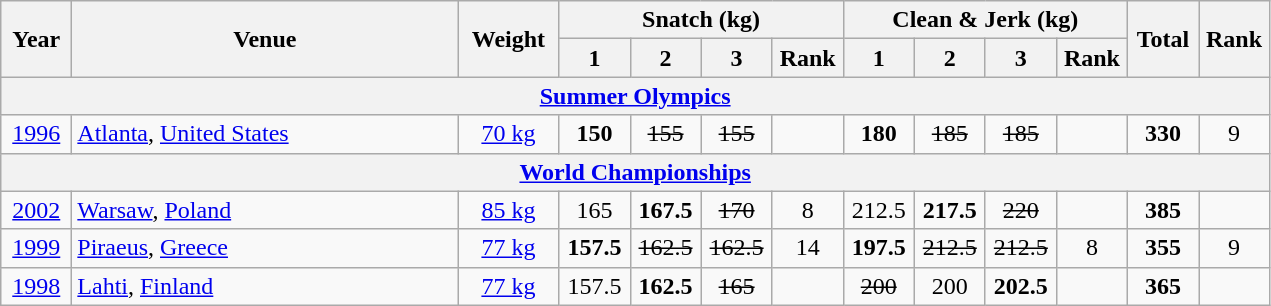<table class = "wikitable" style="text-align:center;">
<tr>
<th rowspan=2 width=40>Year</th>
<th rowspan=2 width=250>Venue</th>
<th rowspan=2 width=60>Weight</th>
<th colspan=4>Snatch (kg)</th>
<th colspan=4>Clean & Jerk (kg)</th>
<th rowspan=2 width=40>Total</th>
<th rowspan=2 width=40>Rank</th>
</tr>
<tr>
<th width=40>1</th>
<th width=40>2</th>
<th width=40>3</th>
<th width=40>Rank</th>
<th width=40>1</th>
<th width=40>2</th>
<th width=40>3</th>
<th width=40>Rank</th>
</tr>
<tr>
<th colspan=13><a href='#'>Summer Olympics</a></th>
</tr>
<tr>
<td><a href='#'>1996</a></td>
<td align=left> <a href='#'>Atlanta</a>, <a href='#'>United States</a></td>
<td><a href='#'>70 kg</a></td>
<td><strong>150</strong></td>
<td><s>155</s></td>
<td><s>155</s></td>
<td></td>
<td><strong>180</strong></td>
<td><s>185</s></td>
<td><s>185</s></td>
<td></td>
<td><strong>330</strong></td>
<td>9</td>
</tr>
<tr>
<th colspan=13><a href='#'>World Championships</a></th>
</tr>
<tr>
<td><a href='#'>2002</a></td>
<td align=left> <a href='#'>Warsaw</a>, <a href='#'>Poland</a></td>
<td><a href='#'>85 kg</a></td>
<td>165</td>
<td><strong>167.5</strong></td>
<td><s>170</s></td>
<td>8</td>
<td>212.5</td>
<td><strong>217.5</strong></td>
<td><s>220</s></td>
<td></td>
<td><strong>385</strong></td>
<td></td>
</tr>
<tr>
<td><a href='#'>1999</a></td>
<td align=left> <a href='#'>Piraeus</a>, <a href='#'>Greece</a></td>
<td><a href='#'>77 kg</a></td>
<td><strong>157.5</strong></td>
<td><s>162.5</s></td>
<td><s>162.5</s></td>
<td>14</td>
<td><strong>197.5</strong></td>
<td><s>212.5</s></td>
<td><s>212.5</s></td>
<td>8</td>
<td><strong>355</strong></td>
<td>9</td>
</tr>
<tr>
<td><a href='#'>1998</a></td>
<td align=left> <a href='#'>Lahti</a>, <a href='#'>Finland</a></td>
<td><a href='#'>77 kg</a></td>
<td>157.5</td>
<td><strong>162.5</strong></td>
<td><s>165</s></td>
<td></td>
<td><s>200</s></td>
<td>200</td>
<td><strong>202.5</strong></td>
<td></td>
<td><strong>365</strong></td>
<td></td>
</tr>
</table>
